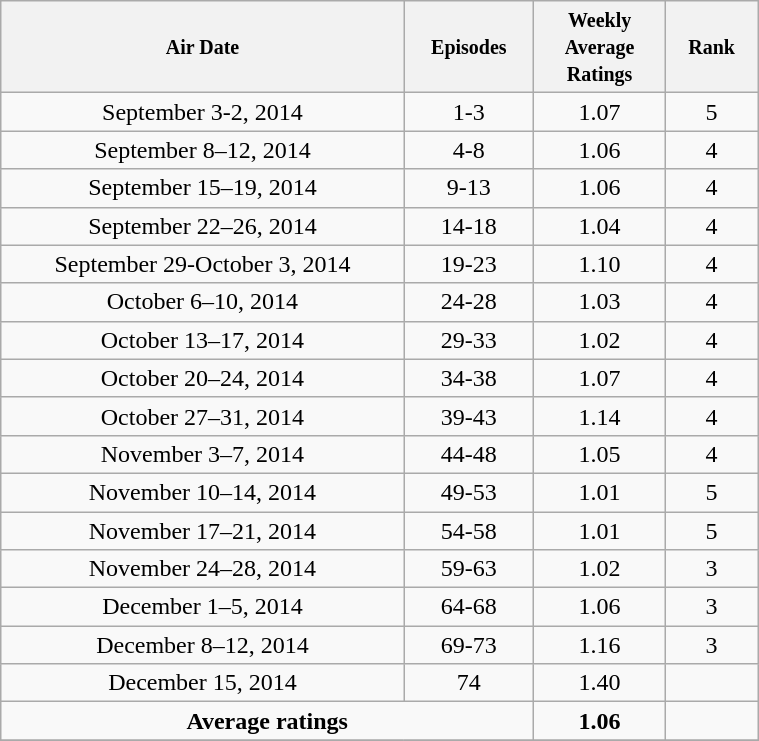<table class="wikitable" style="text-align:center;width:40%;">
<tr>
<th width="25%"><small>Air Date</small></th>
<th width="5%"><small>Episodes</small></th>
<th width="6%"><small>Weekly Average Ratings</small></th>
<th width="4%"><small>Rank</small></th>
</tr>
<tr>
<td>September 3-2, 2014</td>
<td>1-3</td>
<td>1.07</td>
<td>5</td>
</tr>
<tr>
<td>September 8–12, 2014</td>
<td>4-8</td>
<td>1.06</td>
<td>4</td>
</tr>
<tr>
<td>September 15–19, 2014</td>
<td>9-13</td>
<td>1.06</td>
<td>4</td>
</tr>
<tr>
<td>September 22–26, 2014</td>
<td>14-18</td>
<td>1.04</td>
<td>4</td>
</tr>
<tr>
<td>September 29-October 3, 2014</td>
<td>19-23</td>
<td>1.10</td>
<td>4</td>
</tr>
<tr>
<td>October 6–10, 2014</td>
<td>24-28</td>
<td>1.03</td>
<td>4</td>
</tr>
<tr>
<td>October 13–17, 2014</td>
<td>29-33</td>
<td>1.02</td>
<td>4</td>
</tr>
<tr>
<td>October 20–24, 2014</td>
<td>34-38</td>
<td>1.07</td>
<td>4</td>
</tr>
<tr>
<td>October 27–31, 2014</td>
<td>39-43</td>
<td>1.14</td>
<td>4</td>
</tr>
<tr>
<td>November 3–7, 2014</td>
<td>44-48</td>
<td>1.05</td>
<td>4</td>
</tr>
<tr>
<td>November 10–14, 2014</td>
<td>49-53</td>
<td>1.01</td>
<td>5</td>
</tr>
<tr>
<td>November 17–21, 2014</td>
<td>54-58</td>
<td>1.01</td>
<td>5</td>
</tr>
<tr>
<td>November 24–28, 2014</td>
<td>59-63</td>
<td>1.02</td>
<td>3</td>
</tr>
<tr>
<td>December 1–5, 2014</td>
<td>64-68</td>
<td>1.06</td>
<td>3</td>
</tr>
<tr>
<td>December 8–12, 2014</td>
<td>69-73</td>
<td>1.16</td>
<td>3</td>
</tr>
<tr>
<td>December 15, 2014</td>
<td>74</td>
<td>1.40</td>
<td></td>
</tr>
<tr>
<td colspan=2><strong>Average ratings</strong></td>
<td><strong>1.06</strong></td>
<td></td>
</tr>
<tr>
</tr>
</table>
